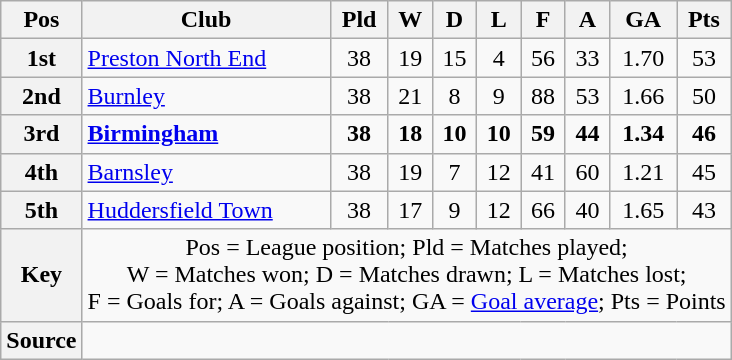<table class="wikitable" style="text-align:center">
<tr>
<th scope="col">Pos</th>
<th scope="col">Club</th>
<th scope="col">Pld</th>
<th scope="col">W</th>
<th scope="col">D</th>
<th scope="col">L</th>
<th scope="col">F</th>
<th scope="col">A</th>
<th scope="col">GA</th>
<th scope="col">Pts</th>
</tr>
<tr>
<th scope="row">1st</th>
<td align="left"><a href='#'>Preston North End</a></td>
<td>38</td>
<td>19</td>
<td>15</td>
<td>4</td>
<td>56</td>
<td>33</td>
<td>1.70</td>
<td>53</td>
</tr>
<tr>
<th scope="row">2nd</th>
<td align="left"><a href='#'>Burnley</a></td>
<td>38</td>
<td>21</td>
<td>8</td>
<td>9</td>
<td>88</td>
<td>53</td>
<td>1.66</td>
<td>50</td>
</tr>
<tr style="font-weight:bold">
<th scope="row">3rd</th>
<td align="left"><a href='#'>Birmingham</a></td>
<td>38</td>
<td>18</td>
<td>10</td>
<td>10</td>
<td>59</td>
<td>44</td>
<td>1.34</td>
<td>46</td>
</tr>
<tr>
<th scope="row">4th</th>
<td align="left"><a href='#'>Barnsley</a></td>
<td>38</td>
<td>19</td>
<td>7</td>
<td>12</td>
<td>41</td>
<td>60</td>
<td>1.21</td>
<td>45</td>
</tr>
<tr>
<th scope="row">5th</th>
<td align="left"><a href='#'>Huddersfield Town</a></td>
<td>38</td>
<td>17</td>
<td>9</td>
<td>12</td>
<td>66</td>
<td>40</td>
<td>1.65</td>
<td>43</td>
</tr>
<tr>
<th scope="row">Key</th>
<td colspan="9">Pos = League position; Pld = Matches played;<br>W = Matches won; D = Matches drawn; L = Matches lost;<br>F = Goals for; A = Goals against; GA = <a href='#'>Goal average</a>; Pts = Points</td>
</tr>
<tr>
<th scope="row">Source</th>
<td colspan="9"></td>
</tr>
</table>
